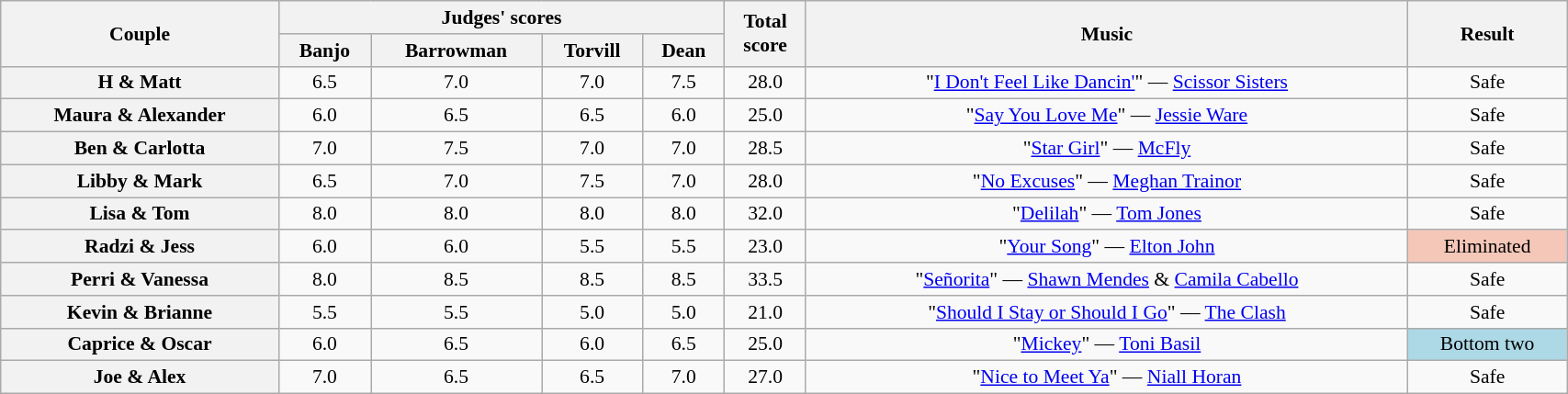<table class="wikitable sortable" style="text-align:center; font-size:90%; width:90%">
<tr>
<th scope="col" rowspan=2>Couple</th>
<th scope="col" colspan=4 class="unsortable">Judges' scores</th>
<th scope="col" rowspan=2>Total<br>score</th>
<th scope="col" rowspan=2 class="unsortable">Music</th>
<th scope="col" rowspan=2 class="unsortable">Result</th>
</tr>
<tr>
<th class="unsortable">Banjo</th>
<th class="unsortable">Barrowman</th>
<th class="unsortable">Torvill</th>
<th class="unsortable">Dean</th>
</tr>
<tr>
<th scope="row">H & Matt</th>
<td>6.5</td>
<td>7.0</td>
<td>7.0</td>
<td>7.5</td>
<td>28.0</td>
<td>"<a href='#'>I Don't Feel Like Dancin'</a>" — <a href='#'>Scissor Sisters</a></td>
<td>Safe</td>
</tr>
<tr>
<th scope="row">Maura & Alexander</th>
<td>6.0</td>
<td>6.5</td>
<td>6.5</td>
<td>6.0</td>
<td>25.0</td>
<td>"<a href='#'>Say You Love Me</a>" — <a href='#'>Jessie Ware</a></td>
<td>Safe</td>
</tr>
<tr>
<th scope="row">Ben & Carlotta</th>
<td>7.0</td>
<td>7.5</td>
<td>7.0</td>
<td>7.0</td>
<td>28.5</td>
<td>"<a href='#'>Star Girl</a>" — <a href='#'>McFly</a></td>
<td>Safe</td>
</tr>
<tr>
<th scope="row">Libby & Mark</th>
<td>6.5</td>
<td>7.0</td>
<td>7.5</td>
<td>7.0</td>
<td>28.0</td>
<td>"<a href='#'>No Excuses</a>" — <a href='#'>Meghan Trainor</a></td>
<td>Safe</td>
</tr>
<tr>
<th scope="row">Lisa & Tom</th>
<td>8.0</td>
<td>8.0</td>
<td>8.0</td>
<td>8.0</td>
<td>32.0</td>
<td>"<a href='#'>Delilah</a>" — <a href='#'>Tom Jones</a></td>
<td>Safe</td>
</tr>
<tr>
<th scope="row">Radzi & Jess</th>
<td>6.0</td>
<td>6.0</td>
<td>5.5</td>
<td>5.5</td>
<td>23.0</td>
<td>"<a href='#'>Your Song</a>" — <a href='#'>Elton John</a></td>
<td bgcolor="f4c7b8">Eliminated</td>
</tr>
<tr>
<th scope="row">Perri & Vanessa</th>
<td>8.0</td>
<td>8.5</td>
<td>8.5</td>
<td>8.5</td>
<td>33.5</td>
<td>"<a href='#'>Señorita</a>" — <a href='#'>Shawn Mendes</a> & <a href='#'>Camila Cabello</a></td>
<td>Safe</td>
</tr>
<tr>
<th scope="row">Kevin & Brianne</th>
<td>5.5</td>
<td>5.5</td>
<td>5.0</td>
<td>5.0</td>
<td>21.0</td>
<td>"<a href='#'>Should I Stay or Should I Go</a>" — <a href='#'>The Clash</a></td>
<td>Safe</td>
</tr>
<tr>
<th scope="row">Caprice & Oscar</th>
<td>6.0</td>
<td>6.5</td>
<td>6.0</td>
<td>6.5</td>
<td>25.0</td>
<td>"<a href='#'>Mickey</a>" — <a href='#'>Toni Basil</a></td>
<td bgcolor="lightblue">Bottom two</td>
</tr>
<tr>
<th scope="row">Joe & Alex</th>
<td>7.0</td>
<td>6.5</td>
<td>6.5</td>
<td>7.0</td>
<td>27.0</td>
<td>"<a href='#'>Nice to Meet Ya</a>" — <a href='#'>Niall Horan</a></td>
<td>Safe</td>
</tr>
</table>
